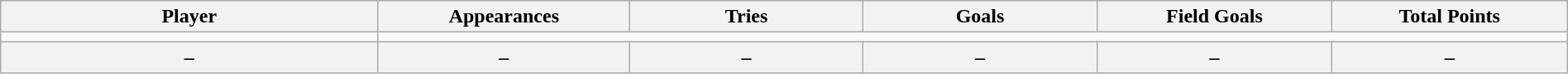<table class="wikitable sortable" width="100%" style="text-align: center;">
<tr>
<th style="width:25em">Player</th>
<th style="width:15em" data-sort-type="number">Appearances</th>
<th style="width:15em" data-sort-type="number">Tries</th>
<th style="width:15em" data-sort-type="number">Goals</th>
<th style="width:15em" data-sort-type="number">Field Goals</th>
<th style="width:15em" data-sort-type="number">Total Points</th>
</tr>
<tr>
<td></td>
</tr>
<tr class="sortbottom">
<th>–</th>
<th>–</th>
<th>–</th>
<th>–</th>
<th>–</th>
<th>–</th>
</tr>
</table>
